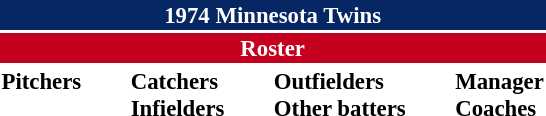<table class="toccolours" style="font-size: 95%;">
<tr>
<th colspan="10" style="background-color: #072764; color: white; text-align: center;">1974 Minnesota Twins</th>
</tr>
<tr>
<td colspan="10" style="background-color: #c6011f; color: white; text-align: center;"><strong>Roster</strong></td>
</tr>
<tr>
<td valign="top"><strong>Pitchers</strong><br>











</td>
<td width="25px"></td>
<td valign="top"><strong>Catchers</strong><br>


<strong>Infielders</strong>










</td>
<td width="25px"></td>
<td valign="top"><strong>Outfielders</strong><br>



<strong>Other batters</strong>
</td>
<td width="25px"></td>
<td valign="top"><strong>Manager</strong><br>
<strong>Coaches</strong>


</td>
</tr>
<tr>
</tr>
</table>
